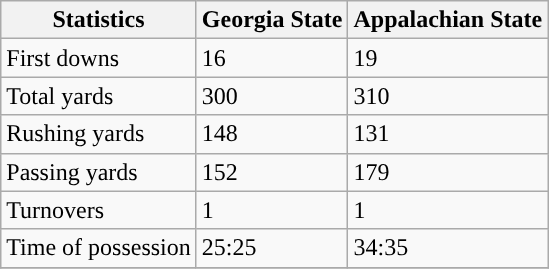<table class="wikitable">
<tr>
<th>Statistics</th>
<th>Georgia State</th>
<th>Appalachian State</th>
</tr>
<tr>
<td>First downs</td>
<td>16</td>
<td>19</td>
</tr>
<tr>
<td>Total yards</td>
<td>300</td>
<td>310</td>
</tr>
<tr>
<td>Rushing yards</td>
<td>148</td>
<td>131</td>
</tr>
<tr>
<td>Passing yards</td>
<td>152</td>
<td>179</td>
</tr>
<tr>
<td>Turnovers</td>
<td>1</td>
<td>1</td>
</tr>
<tr>
<td>Time of possession</td>
<td>25:25</td>
<td>34:35</td>
</tr>
<tr>
</tr>
</table>
